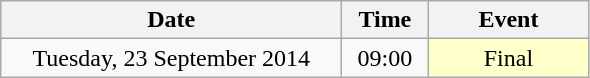<table class = "wikitable" style="text-align:center;">
<tr>
<th width=220>Date</th>
<th width=50>Time</th>
<th width=100>Event</th>
</tr>
<tr>
<td>Tuesday, 23 September 2014</td>
<td>09:00</td>
<td bgcolor=ffffcc>Final</td>
</tr>
</table>
